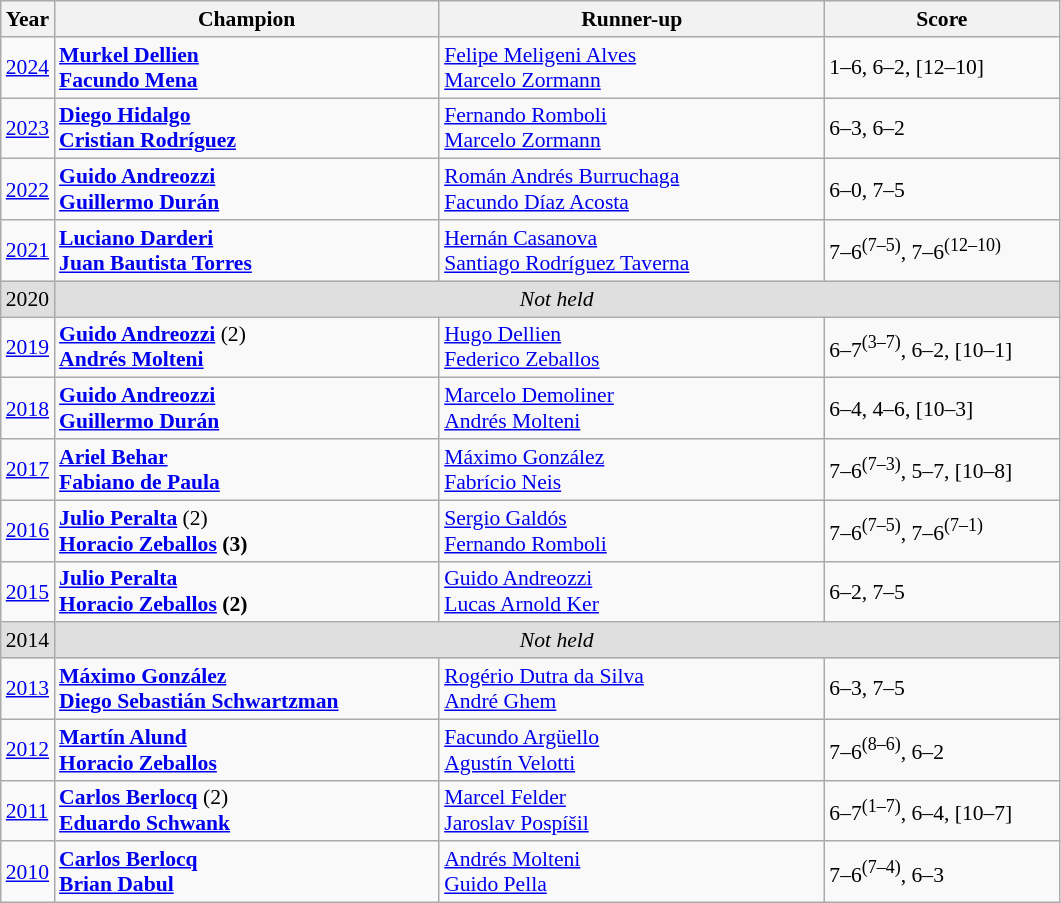<table class="wikitable" style="font-size:90%">
<tr>
<th>Year</th>
<th width="250">Champion</th>
<th width="250">Runner-up</th>
<th width="150">Score</th>
</tr>
<tr>
<td><a href='#'>2024</a></td>
<td> <strong><a href='#'>Murkel Dellien</a></strong> <br>  <strong><a href='#'>Facundo Mena</a></strong></td>
<td> <a href='#'>Felipe Meligeni Alves</a> <br>  <a href='#'>Marcelo Zormann</a></td>
<td>1–6, 6–2, [12–10]</td>
</tr>
<tr>
<td><a href='#'>2023</a></td>
<td> <strong><a href='#'>Diego Hidalgo</a></strong> <br>  <strong><a href='#'>Cristian Rodríguez</a></strong></td>
<td> <a href='#'>Fernando Romboli</a> <br>  <a href='#'>Marcelo Zormann</a></td>
<td>6–3, 6–2</td>
</tr>
<tr>
<td><a href='#'>2022</a></td>
<td> <strong><a href='#'>Guido Andreozzi</a></strong> <br>  <strong><a href='#'>Guillermo Durán</a></strong></td>
<td> <a href='#'>Román Andrés Burruchaga</a> <br>  <a href='#'>Facundo Díaz Acosta</a></td>
<td>6–0, 7–5</td>
</tr>
<tr>
<td><a href='#'>2021</a></td>
<td> <strong><a href='#'>Luciano Darderi</a></strong> <br>  <strong><a href='#'>Juan Bautista Torres</a></strong></td>
<td> <a href='#'>Hernán Casanova</a> <br>  <a href='#'>Santiago Rodríguez Taverna</a></td>
<td>7–6<sup>(7–5)</sup>, 7–6<sup>(12–10)</sup></td>
</tr>
<tr>
<td style="background:#dfdfdf">2020</td>
<td colspan=3 align=center style="background:#dfdfdf"><em>Not held</em></td>
</tr>
<tr>
<td><a href='#'>2019</a></td>
<td> <strong><a href='#'>Guido Andreozzi</a></strong> (2)<br>  <strong><a href='#'>Andrés Molteni</a></strong></td>
<td> <a href='#'>Hugo Dellien</a> <br>  <a href='#'>Federico Zeballos</a></td>
<td>6–7<sup>(3–7)</sup>, 6–2, [10–1]</td>
</tr>
<tr>
<td><a href='#'>2018</a></td>
<td> <strong><a href='#'>Guido Andreozzi</a></strong> <br>  <strong><a href='#'>Guillermo Durán</a></strong></td>
<td> <a href='#'>Marcelo Demoliner</a> <br>  <a href='#'>Andrés Molteni</a></td>
<td>6–4, 4–6, [10–3]</td>
</tr>
<tr>
<td><a href='#'>2017</a></td>
<td> <strong><a href='#'>Ariel Behar</a></strong> <br>  <strong><a href='#'>Fabiano de Paula</a></strong></td>
<td> <a href='#'>Máximo González</a> <br>  <a href='#'>Fabrício Neis</a></td>
<td>7–6<sup>(7–3)</sup>, 5–7, [10–8]</td>
</tr>
<tr>
<td><a href='#'>2016</a></td>
<td> <strong><a href='#'>Julio Peralta</a></strong> (2)<br>  <strong><a href='#'>Horacio Zeballos</a> (3)</strong></td>
<td> <a href='#'>Sergio Galdós</a> <br>  <a href='#'>Fernando Romboli</a></td>
<td>7–6<sup>(7–5)</sup>, 7–6<sup>(7–1)</sup></td>
</tr>
<tr>
<td><a href='#'>2015</a></td>
<td> <strong><a href='#'>Julio Peralta</a></strong> <br>  <strong><a href='#'>Horacio Zeballos</a> (2)</strong></td>
<td> <a href='#'>Guido Andreozzi</a> <br>  <a href='#'>Lucas Arnold Ker</a></td>
<td>6–2, 7–5</td>
</tr>
<tr>
<td style="background:#dfdfdf">2014</td>
<td colspan=3 align=center style="background:#dfdfdf"><em>Not held</em></td>
</tr>
<tr>
<td><a href='#'>2013</a></td>
<td> <strong><a href='#'>Máximo González</a></strong> <br>  <strong><a href='#'>Diego Sebastián Schwartzman</a></strong></td>
<td> <a href='#'>Rogério Dutra da Silva</a> <br>  <a href='#'>André Ghem</a></td>
<td>6–3, 7–5</td>
</tr>
<tr>
<td><a href='#'>2012</a></td>
<td> <strong><a href='#'>Martín Alund</a></strong> <br>  <strong><a href='#'>Horacio Zeballos</a></strong></td>
<td> <a href='#'>Facundo Argüello</a> <br>  <a href='#'>Agustín Velotti</a></td>
<td>7–6<sup>(8–6)</sup>, 6–2</td>
</tr>
<tr>
<td><a href='#'>2011</a></td>
<td> <strong><a href='#'>Carlos Berlocq</a></strong> (2)<br>  <strong><a href='#'>Eduardo Schwank</a></strong></td>
<td> <a href='#'>Marcel Felder</a> <br>  <a href='#'>Jaroslav Pospíšil</a></td>
<td>6–7<sup>(1–7)</sup>, 6–4, [10–7]</td>
</tr>
<tr>
<td><a href='#'>2010</a></td>
<td> <strong><a href='#'>Carlos Berlocq</a></strong> <br>  <strong><a href='#'>Brian Dabul</a></strong></td>
<td> <a href='#'>Andrés Molteni</a> <br>  <a href='#'>Guido Pella</a></td>
<td>7–6<sup>(7–4)</sup>, 6–3</td>
</tr>
</table>
